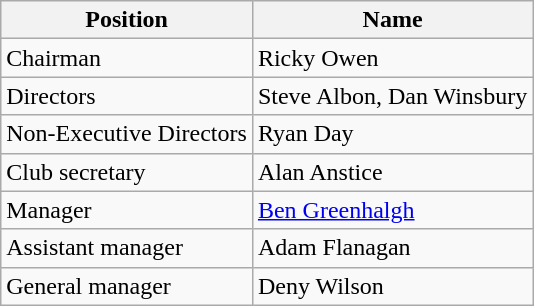<table class="wikitable">
<tr>
<th>Position</th>
<th>Name</th>
</tr>
<tr>
<td>Chairman</td>
<td>Ricky Owen</td>
</tr>
<tr>
<td>Directors</td>
<td>Steve Albon, Dan Winsbury</td>
</tr>
<tr>
<td>Non-Executive Directors</td>
<td>Ryan Day</td>
</tr>
<tr>
<td>Club secretary</td>
<td>Alan Anstice</td>
</tr>
<tr>
<td>Manager</td>
<td><a href='#'>Ben Greenhalgh</a></td>
</tr>
<tr>
<td>Assistant manager</td>
<td>Adam Flanagan</td>
</tr>
<tr>
<td>General manager</td>
<td>Deny Wilson </td>
</tr>
</table>
